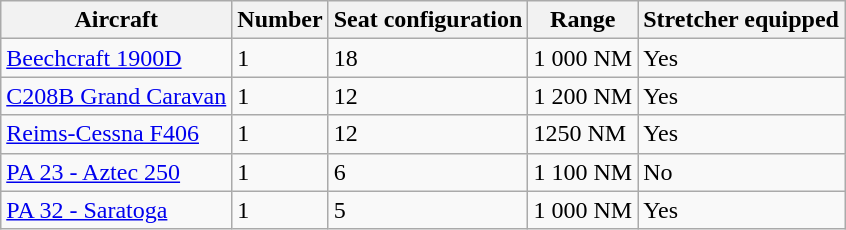<table class="wikitable">
<tr>
<th>Aircraft</th>
<th>Number</th>
<th>Seat configuration</th>
<th>Range</th>
<th>Stretcher equipped</th>
</tr>
<tr>
<td><a href='#'>Beechcraft 1900D</a></td>
<td>1</td>
<td>18</td>
<td>1 000 NM</td>
<td>Yes</td>
</tr>
<tr>
<td><a href='#'>C208B Grand Caravan</a></td>
<td>1</td>
<td>12</td>
<td>1 200 NM</td>
<td>Yes</td>
</tr>
<tr>
<td><a href='#'>Reims-Cessna F406</a></td>
<td>1</td>
<td>12</td>
<td>1250 NM</td>
<td>Yes</td>
</tr>
<tr>
<td><a href='#'>PA 23 - Aztec 250</a></td>
<td>1</td>
<td>6</td>
<td>1 100 NM</td>
<td>No</td>
</tr>
<tr>
<td><a href='#'>PA 32 - Saratoga</a></td>
<td>1</td>
<td>5</td>
<td>1 000 NM</td>
<td>Yes</td>
</tr>
</table>
